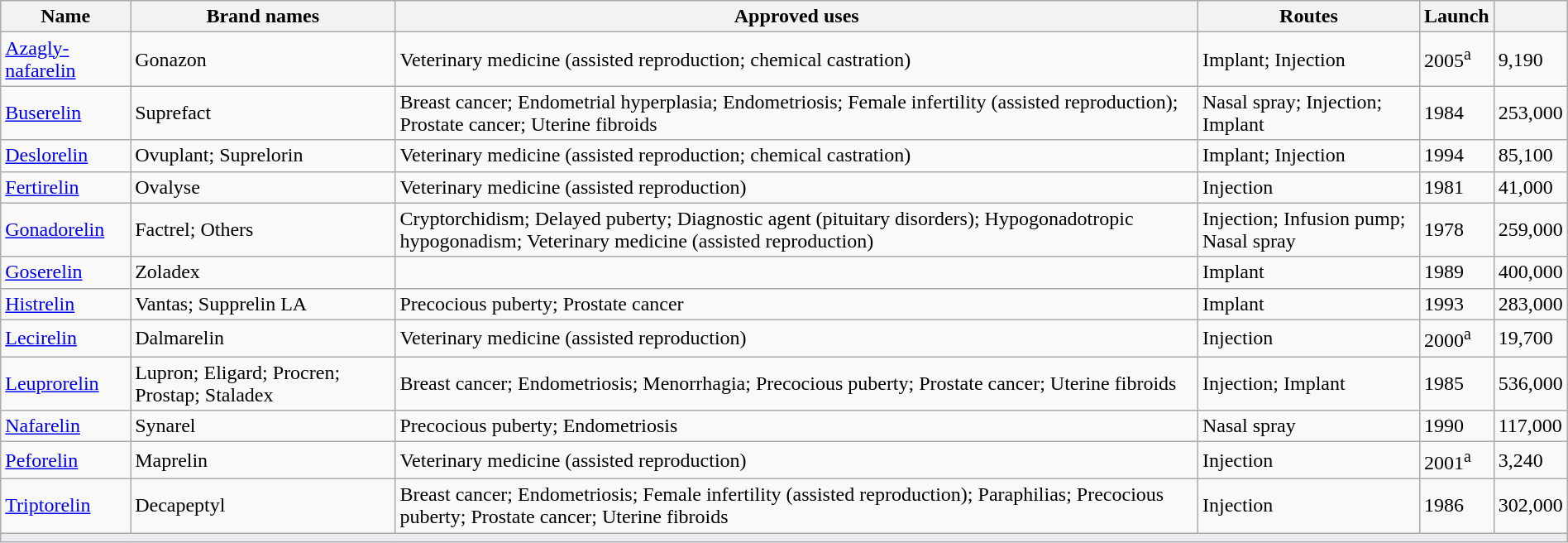<table class="wikitable sortable" style="margin-left: auto; margin-right: auto; border: none;">
<tr>
<th>Name</th>
<th>Brand names</th>
<th>Approved uses</th>
<th>Routes</th>
<th>Launch</th>
<th></th>
</tr>
<tr>
<td><a href='#'>Azagly-nafarelin</a></td>
<td>Gonazon</td>
<td>Veterinary medicine (assisted reproduction; chemical castration)</td>
<td>Implant; Injection</td>
<td>2005<sup>a</sup></td>
<td>9,190</td>
</tr>
<tr>
<td><a href='#'>Buserelin</a></td>
<td>Suprefact</td>
<td>Breast cancer; Endometrial hyperplasia; Endometriosis; Female infertility (assisted reproduction); Prostate cancer; Uterine fibroids</td>
<td>Nasal spray; Injection; Implant</td>
<td>1984</td>
<td>253,000</td>
</tr>
<tr>
<td><a href='#'>Deslorelin</a></td>
<td>Ovuplant; Suprelorin</td>
<td>Veterinary medicine (assisted reproduction; chemical castration)</td>
<td>Implant; Injection</td>
<td>1994</td>
<td>85,100</td>
</tr>
<tr>
<td><a href='#'>Fertirelin</a></td>
<td>Ovalyse</td>
<td>Veterinary medicine (assisted reproduction)</td>
<td>Injection</td>
<td>1981</td>
<td>41,000</td>
</tr>
<tr>
<td><a href='#'>Gonadorelin</a></td>
<td>Factrel; Others</td>
<td>Cryptorchidism; Delayed puberty; Diagnostic agent (pituitary disorders); Hypogonadotropic hypogonadism; Veterinary medicine (assisted reproduction)</td>
<td>Injection; Infusion pump; Nasal spray</td>
<td>1978</td>
<td>259,000</td>
</tr>
<tr>
<td><a href='#'>Goserelin</a></td>
<td>Zoladex</td>
<td></td>
<td>Implant</td>
<td>1989</td>
<td>400,000</td>
</tr>
<tr>
<td><a href='#'>Histrelin</a></td>
<td>Vantas; Supprelin LA</td>
<td>Precocious puberty; Prostate cancer</td>
<td>Implant</td>
<td>1993</td>
<td>283,000</td>
</tr>
<tr>
<td><a href='#'>Lecirelin</a></td>
<td>Dalmarelin</td>
<td>Veterinary medicine (assisted reproduction)</td>
<td>Injection</td>
<td>2000<sup>a</sup></td>
<td>19,700</td>
</tr>
<tr>
<td><a href='#'>Leuprorelin</a></td>
<td>Lupron; Eligard; Procren; Prostap; Staladex</td>
<td>Breast cancer; Endometriosis; Menorrhagia; Precocious puberty; Prostate cancer; Uterine fibroids</td>
<td>Injection; Implant</td>
<td>1985</td>
<td>536,000</td>
</tr>
<tr>
<td><a href='#'>Nafarelin</a></td>
<td>Synarel</td>
<td>Precocious puberty; Endometriosis</td>
<td>Nasal spray</td>
<td>1990</td>
<td>117,000</td>
</tr>
<tr>
<td><a href='#'>Peforelin</a></td>
<td>Maprelin</td>
<td>Veterinary medicine (assisted reproduction)</td>
<td>Injection</td>
<td>2001<sup>a</sup></td>
<td>3,240</td>
</tr>
<tr>
<td><a href='#'>Triptorelin</a></td>
<td>Decapeptyl</td>
<td>Breast cancer; Endometriosis; Female infertility (assisted reproduction); Paraphilias; Precocious puberty; Prostate cancer; Uterine fibroids</td>
<td>Injection</td>
<td>1986</td>
<td>302,000</td>
</tr>
<tr class="sortbottom">
<td colspan="6" style="width: 1px; background-color:#eaecf0; text-align: center;"></td>
</tr>
</table>
